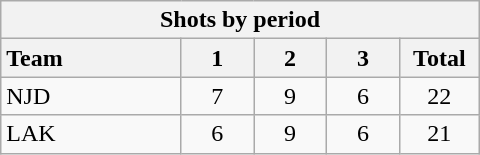<table class="wikitable" style="width:20em; text-align:right;">
<tr>
<th colspan=6>Shots by period</th>
</tr>
<tr>
<th style="width:8em; text-align:left;">Team</th>
<th style="width:3em;">1</th>
<th style="width:3em;">2</th>
<th style="width:3em;">3</th>
<th style="width:3em;">Total</th>
</tr>
<tr style="text-align:center;">
<td style="text-align:left;">NJD</td>
<td>7</td>
<td>9</td>
<td>6</td>
<td>22</td>
</tr>
<tr style="text-align:center;">
<td style="text-align:left;">LAK</td>
<td>6</td>
<td>9</td>
<td>6</td>
<td>21</td>
</tr>
</table>
